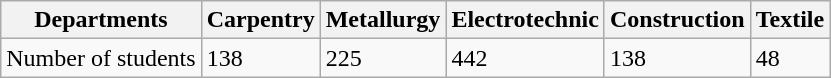<table class="wikitable">
<tr>
<th>Departments</th>
<th>Carpentry</th>
<th>Metallurgy</th>
<th>Electrotechnic</th>
<th>Construction</th>
<th>Textile</th>
</tr>
<tr>
<td>Number of students</td>
<td>138</td>
<td>225</td>
<td>442</td>
<td>138</td>
<td>48</td>
</tr>
</table>
